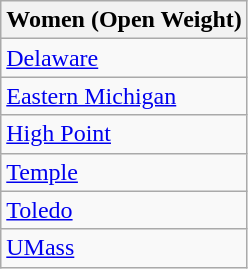<table class="wikitable">
<tr>
<th>Women (Open Weight)</th>
</tr>
<tr>
<td><a href='#'>Delaware</a></td>
</tr>
<tr>
<td><a href='#'>Eastern Michigan</a></td>
</tr>
<tr>
<td><a href='#'>High Point</a></td>
</tr>
<tr>
<td><a href='#'>Temple</a></td>
</tr>
<tr>
<td><a href='#'>Toledo</a></td>
</tr>
<tr>
<td><a href='#'>UMass</a></td>
</tr>
</table>
